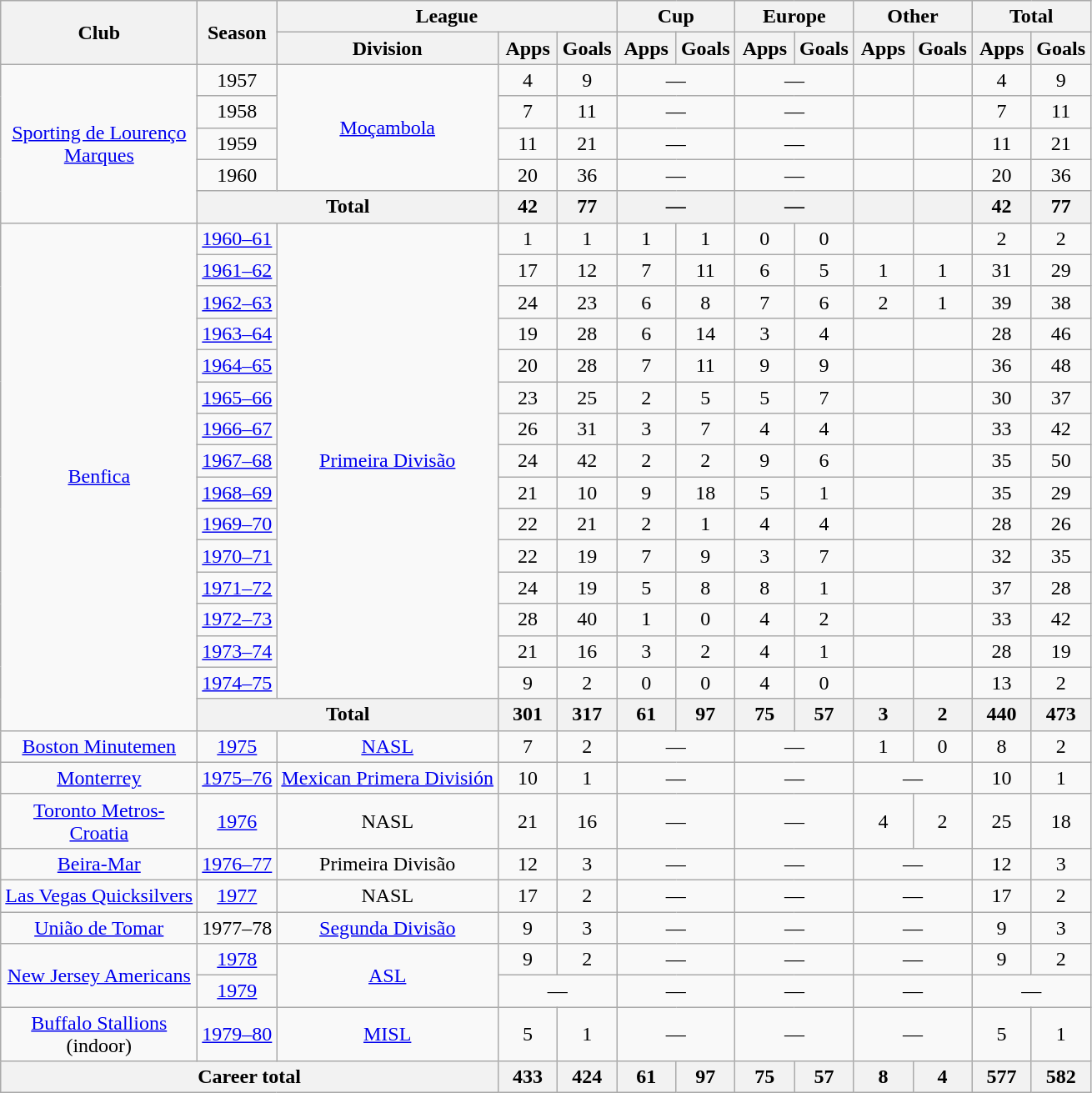<table class="wikitable" style="text-align:center">
<tr>
<th rowspan="2" width="150">Club</th>
<th rowspan="2">Season</th>
<th colspan="3">League</th>
<th colspan="2">Cup</th>
<th colspan="2">Europe</th>
<th colspan="2">Other</th>
<th colspan="2">Total</th>
</tr>
<tr>
<th>Division</th>
<th width="40">Apps</th>
<th width="40">Goals</th>
<th width="40">Apps</th>
<th width="40">Goals</th>
<th width="40">Apps</th>
<th width="40">Goals</th>
<th width="40">Apps</th>
<th width="40">Goals</th>
<th width="40">Apps</th>
<th width="40">Goals</th>
</tr>
<tr>
<td rowspan="5"><a href='#'>Sporting de Lourenço<br>Marques</a></td>
<td 1957 Campeonato Provincial de Moçambique>1957</td>
<td rowspan="4"><a href='#'>Moçambola</a></td>
<td>4</td>
<td>9</td>
<td colspan="2">—</td>
<td colspan="2">—</td>
<td></td>
<td></td>
<td>4</td>
<td>9</td>
</tr>
<tr>
<td 1958 Campeonato Provincial de Moçambique>1958</td>
<td>7</td>
<td>11</td>
<td colspan="2">—</td>
<td colspan="2">—</td>
<td></td>
<td></td>
<td>7</td>
<td>11</td>
</tr>
<tr>
<td 1959 Campeonato Provincial de Moçambique>1959</td>
<td>11</td>
<td>21</td>
<td colspan="2">—</td>
<td colspan="2">—</td>
<td></td>
<td></td>
<td>11</td>
<td>21</td>
</tr>
<tr>
<td 1960 Campeonato Provincial de Moçambique>1960</td>
<td>20</td>
<td>36</td>
<td colspan="2">—</td>
<td colspan="2">—</td>
<td></td>
<td></td>
<td>20</td>
<td>36</td>
</tr>
<tr>
<th colspan="2">Total</th>
<th>42</th>
<th>77</th>
<th colspan="2">—</th>
<th colspan="2">—</th>
<th></th>
<th></th>
<th>42</th>
<th>77</th>
</tr>
<tr>
<td rowspan="16"><a href='#'>Benfica</a></td>
<td><a href='#'>1960–61</a></td>
<td rowspan="15"><a href='#'>Primeira Divisão</a></td>
<td>1</td>
<td>1</td>
<td>1</td>
<td>1</td>
<td>0</td>
<td>0</td>
<td></td>
<td></td>
<td>2</td>
<td>2</td>
</tr>
<tr>
<td><a href='#'>1961–62</a></td>
<td>17</td>
<td>12</td>
<td>7</td>
<td>11</td>
<td>6</td>
<td>5</td>
<td>1</td>
<td>1</td>
<td>31</td>
<td>29</td>
</tr>
<tr>
<td><a href='#'>1962–63</a></td>
<td>24</td>
<td>23</td>
<td>6</td>
<td>8</td>
<td>7</td>
<td>6</td>
<td>2</td>
<td>1</td>
<td>39</td>
<td>38</td>
</tr>
<tr>
<td><a href='#'>1963–64</a></td>
<td>19</td>
<td>28</td>
<td>6</td>
<td>14</td>
<td>3</td>
<td>4</td>
<td></td>
<td></td>
<td>28</td>
<td>46</td>
</tr>
<tr>
<td><a href='#'>1964–65</a></td>
<td>20</td>
<td>28</td>
<td>7</td>
<td>11</td>
<td>9</td>
<td>9</td>
<td></td>
<td></td>
<td>36</td>
<td>48</td>
</tr>
<tr>
<td><a href='#'>1965–66</a></td>
<td>23</td>
<td>25</td>
<td>2</td>
<td>5</td>
<td>5</td>
<td>7</td>
<td></td>
<td></td>
<td>30</td>
<td>37</td>
</tr>
<tr>
<td><a href='#'>1966–67</a></td>
<td>26</td>
<td>31</td>
<td>3</td>
<td>7</td>
<td>4</td>
<td>4</td>
<td></td>
<td></td>
<td>33</td>
<td>42</td>
</tr>
<tr>
<td><a href='#'>1967–68</a></td>
<td>24</td>
<td>42</td>
<td>2</td>
<td>2</td>
<td>9</td>
<td>6</td>
<td></td>
<td></td>
<td>35</td>
<td>50</td>
</tr>
<tr>
<td><a href='#'>1968–69</a></td>
<td>21</td>
<td>10</td>
<td>9</td>
<td>18</td>
<td>5</td>
<td>1</td>
<td></td>
<td></td>
<td>35</td>
<td>29</td>
</tr>
<tr>
<td><a href='#'>1969–70</a></td>
<td>22</td>
<td>21</td>
<td>2</td>
<td>1</td>
<td>4</td>
<td>4</td>
<td></td>
<td></td>
<td>28</td>
<td>26</td>
</tr>
<tr>
<td><a href='#'>1970–71</a></td>
<td>22</td>
<td>19</td>
<td>7</td>
<td>9</td>
<td>3</td>
<td>7</td>
<td></td>
<td></td>
<td>32</td>
<td>35</td>
</tr>
<tr>
<td><a href='#'>1971–72</a></td>
<td>24</td>
<td>19</td>
<td>5</td>
<td>8</td>
<td>8</td>
<td>1</td>
<td></td>
<td></td>
<td>37</td>
<td>28</td>
</tr>
<tr>
<td><a href='#'>1972–73</a></td>
<td>28</td>
<td>40</td>
<td>1</td>
<td>0</td>
<td>4</td>
<td>2</td>
<td></td>
<td></td>
<td>33</td>
<td>42</td>
</tr>
<tr>
<td><a href='#'>1973–74</a></td>
<td>21</td>
<td>16</td>
<td>3</td>
<td>2</td>
<td>4</td>
<td>1</td>
<td></td>
<td></td>
<td>28</td>
<td>19</td>
</tr>
<tr>
<td><a href='#'>1974–75</a></td>
<td>9</td>
<td>2</td>
<td>0</td>
<td>0</td>
<td>4</td>
<td>0</td>
<td></td>
<td></td>
<td>13</td>
<td>2</td>
</tr>
<tr>
<th colspan="2">Total</th>
<th>301</th>
<th>317</th>
<th>61</th>
<th>97</th>
<th>75</th>
<th>57</th>
<th>3</th>
<th>2</th>
<th>440</th>
<th>473</th>
</tr>
<tr>
<td><a href='#'>Boston Minutemen</a></td>
<td><a href='#'>1975</a></td>
<td><a href='#'>NASL</a></td>
<td>7</td>
<td>2</td>
<td colspan="2">—</td>
<td colspan="2">—</td>
<td>1</td>
<td>0</td>
<td>8</td>
<td>2</td>
</tr>
<tr>
<td><a href='#'>Monterrey</a></td>
<td><a href='#'>1975–76</a></td>
<td><a href='#'>Mexican Primera División</a></td>
<td>10</td>
<td>1</td>
<td colspan="2">—</td>
<td colspan="2">—</td>
<td colspan="2">—</td>
<td>10</td>
<td>1</td>
</tr>
<tr>
<td><a href='#'>Toronto Metros-Croatia</a></td>
<td><a href='#'>1976</a></td>
<td>NASL</td>
<td>21</td>
<td>16</td>
<td colspan="2">—</td>
<td colspan="2">—</td>
<td>4</td>
<td>2</td>
<td>25</td>
<td>18</td>
</tr>
<tr>
<td><a href='#'>Beira-Mar</a></td>
<td><a href='#'>1976–77</a></td>
<td>Primeira Divisão</td>
<td>12</td>
<td>3</td>
<td colspan="2">—</td>
<td colspan="2">—</td>
<td colspan="2">—</td>
<td>12</td>
<td>3</td>
</tr>
<tr>
<td><a href='#'>Las Vegas Quicksilvers</a></td>
<td><a href='#'>1977</a></td>
<td>NASL</td>
<td>17</td>
<td>2</td>
<td colspan="2">—</td>
<td colspan="2">—</td>
<td colspan="2">—</td>
<td>17</td>
<td>2</td>
</tr>
<tr>
<td><a href='#'>União de Tomar</a></td>
<td 1977–78 Portuguese Second Division>1977–78</td>
<td><a href='#'>Segunda Divisão</a></td>
<td>9</td>
<td>3</td>
<td colspan="2">—</td>
<td colspan="2">—</td>
<td colspan="2">—</td>
<td>9</td>
<td>3</td>
</tr>
<tr>
<td rowspan="2"><a href='#'>New Jersey Americans</a></td>
<td><a href='#'>1978</a></td>
<td rowspan="2"><a href='#'>ASL</a></td>
<td>9</td>
<td>2</td>
<td colspan="2">—</td>
<td colspan="2">—</td>
<td colspan="2">—</td>
<td>9</td>
<td>2</td>
</tr>
<tr>
<td><a href='#'>1979</a></td>
<td colspan="2">—</td>
<td colspan="2">—</td>
<td colspan="2">—</td>
<td colspan="2">—</td>
<td colspan="2">—</td>
</tr>
<tr>
<td><a href='#'>Buffalo Stallions</a> (indoor)</td>
<td><a href='#'>1979–80</a></td>
<td><a href='#'>MISL</a></td>
<td>5</td>
<td>1</td>
<td colspan="2">—</td>
<td colspan="2">—</td>
<td colspan="2">—</td>
<td>5</td>
<td>1</td>
</tr>
<tr>
<th colspan="3">Career total</th>
<th>433</th>
<th>424</th>
<th>61</th>
<th>97</th>
<th>75</th>
<th>57</th>
<th>8</th>
<th>4</th>
<th>577</th>
<th>582</th>
</tr>
</table>
